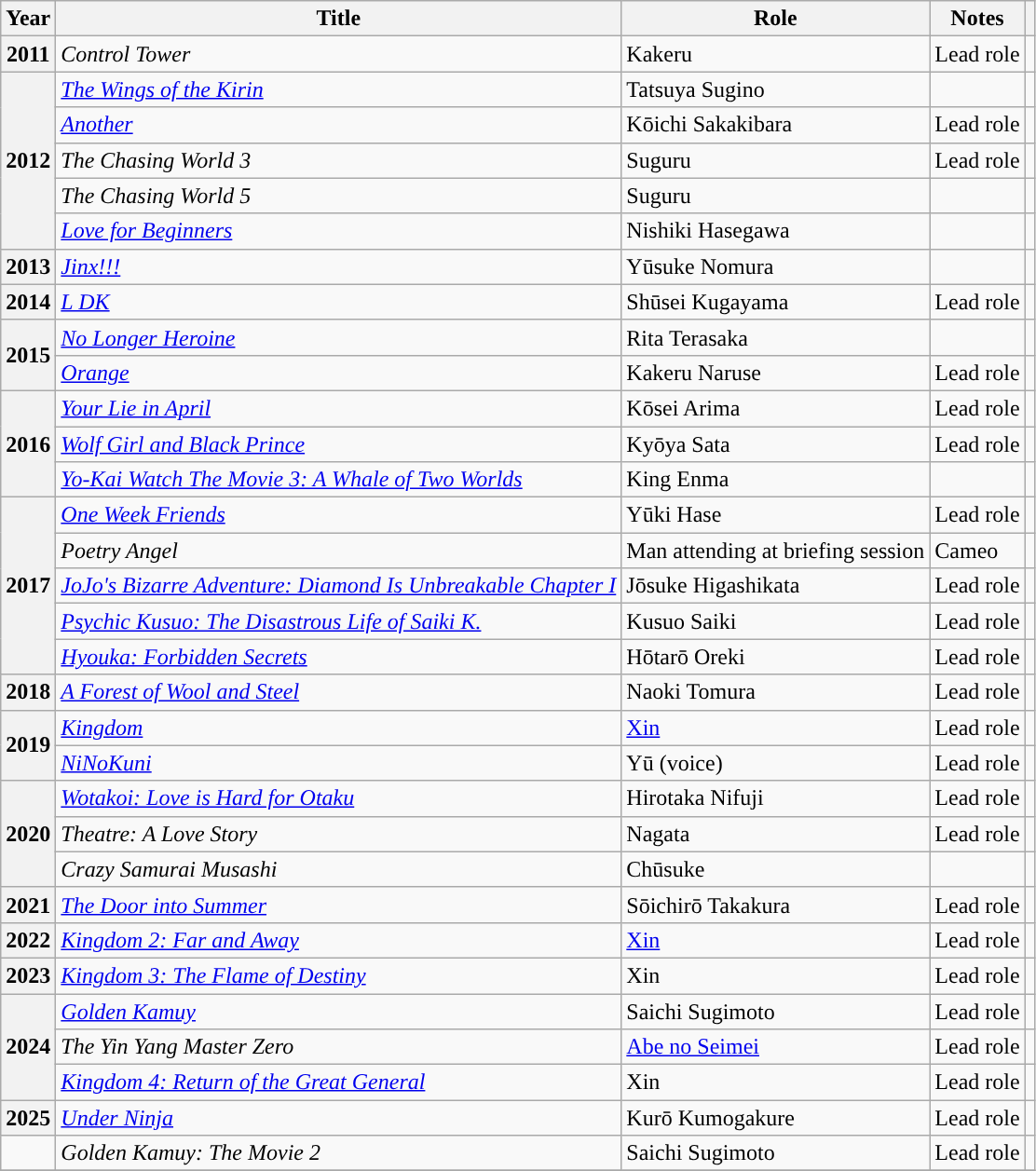<table class="wikitable plainrowheaders sortable">
<tr>
<th scope="col">Year</th>
<th scope="col">Title</th>
<th scope="col">Role</th>
<th scope="col" class="unsortable">Notes</th>
<th scope="col" class="unsortable"></th>
</tr>
<tr>
<th scope="row">2011</th>
<td><em>Control Tower</em></td>
<td>Kakeru</td>
<td>Lead role</td>
<td style="text-align:center"></td>
</tr>
<tr>
<th scope="row" rowspan="5">2012</th>
<td><em><a href='#'>The Wings of the Kirin</a></em></td>
<td>Tatsuya Sugino</td>
<td></td>
<td style="text-align:center"></td>
</tr>
<tr>
<td><em><a href='#'>Another</a></em></td>
<td>Kōichi Sakakibara</td>
<td>Lead role</td>
<td style="text-align:center"></td>
</tr>
<tr>
<td><em>The Chasing World 3</em></td>
<td>Suguru</td>
<td>Lead role</td>
<td style="text-align:center"></td>
</tr>
<tr>
<td><em>The Chasing World 5</em></td>
<td>Suguru</td>
<td></td>
<td style="text-align:center"></td>
</tr>
<tr>
<td><em><a href='#'>Love for Beginners</a></em></td>
<td>Nishiki Hasegawa</td>
<td></td>
<td style="text-align:center"></td>
</tr>
<tr>
<th scope="row">2013</th>
<td><em><a href='#'>Jinx!!!</a></em></td>
<td>Yūsuke Nomura</td>
<td></td>
<td style="text-align:center"></td>
</tr>
<tr>
<th scope="row">2014</th>
<td><em><a href='#'>L DK</a></em></td>
<td>Shūsei Kugayama</td>
<td>Lead role</td>
<td style="text-align:center"></td>
</tr>
<tr>
<th scope="row" rowspan="2">2015</th>
<td><em><a href='#'>No Longer Heroine</a></em></td>
<td>Rita Terasaka</td>
<td></td>
<td style="text-align:center"></td>
</tr>
<tr>
<td><em><a href='#'>Orange</a></em></td>
<td>Kakeru Naruse</td>
<td>Lead role</td>
<td style="text-align:center"></td>
</tr>
<tr>
<th scope="row" rowspan="3">2016</th>
<td><em><a href='#'>Your Lie in April</a></em></td>
<td>Kōsei Arima</td>
<td>Lead role</td>
<td style="text-align:center"></td>
</tr>
<tr>
<td><em><a href='#'>Wolf Girl and Black Prince</a></em></td>
<td>Kyōya Sata</td>
<td>Lead role</td>
<td style="text-align:center"></td>
</tr>
<tr>
<td><em><a href='#'>Yo-Kai Watch The Movie 3: A Whale of Two Worlds</a></em></td>
<td>King Enma</td>
<td></td>
<td style="text-align:center"></td>
</tr>
<tr>
<th scope="row" rowspan="5">2017</th>
<td><em><a href='#'>One Week Friends</a></em></td>
<td>Yūki Hase</td>
<td>Lead role</td>
<td style="text-align:center"></td>
</tr>
<tr>
<td><em>Poetry Angel</em></td>
<td>Man attending at briefing session</td>
<td>Cameo</td>
<td style="text-align:center"></td>
</tr>
<tr>
<td><em><a href='#'>JoJo's Bizarre Adventure: Diamond Is Unbreakable Chapter I</a></em></td>
<td>Jōsuke Higashikata</td>
<td>Lead role</td>
<td style="text-align:center"></td>
</tr>
<tr>
<td><em><a href='#'>Psychic Kusuo: The Disastrous Life of Saiki K.</a></em></td>
<td>Kusuo Saiki</td>
<td>Lead role</td>
<td style="text-align:center"></td>
</tr>
<tr>
<td><em><a href='#'>Hyouka: Forbidden Secrets</a></em></td>
<td>Hōtarō Oreki</td>
<td>Lead role</td>
<td style="text-align:center"></td>
</tr>
<tr>
<th scope="row">2018</th>
<td><em><a href='#'>A Forest of Wool and Steel</a></em></td>
<td>Naoki Tomura</td>
<td>Lead role</td>
<td style="text-align:center"></td>
</tr>
<tr>
<th scope="row" rowspan="2">2019</th>
<td><em><a href='#'>Kingdom</a></em></td>
<td><a href='#'>Xin</a></td>
<td>Lead role</td>
<td style="text-align:center"></td>
</tr>
<tr>
<td><em><a href='#'>NiNoKuni</a></em></td>
<td>Yū (voice)</td>
<td>Lead role</td>
<td style="text-align:center"></td>
</tr>
<tr>
<th scope="row" rowspan="3">2020</th>
<td><em><a href='#'>Wotakoi: Love is Hard for Otaku</a></em></td>
<td>Hirotaka Nifuji</td>
<td>Lead role</td>
<td style="text-align:center"></td>
</tr>
<tr>
<td><em>Theatre: A Love Story</em></td>
<td>Nagata</td>
<td>Lead role</td>
<td style="text-align:center"></td>
</tr>
<tr>
<td><em>Crazy Samurai Musashi</em></td>
<td>Chūsuke</td>
<td></td>
<td style="text-align:center"></td>
</tr>
<tr>
<th scope="row">2021</th>
<td><em><a href='#'>The Door into Summer</a></em></td>
<td>Sōichirō Takakura</td>
<td>Lead role</td>
<td style="text-align:center"></td>
</tr>
<tr>
<th scope="row">2022</th>
<td><em><a href='#'>Kingdom 2: Far and Away</a></em></td>
<td><a href='#'>Xin</a></td>
<td>Lead role</td>
<td style="text-align:center"></td>
</tr>
<tr>
<th scope="row">2023</th>
<td><em><a href='#'>Kingdom 3: The Flame of Destiny</a></em></td>
<td>Xin</td>
<td>Lead role</td>
<td style="text-align:center"></td>
</tr>
<tr>
<th scope="row" rowspan=3>2024</th>
<td><em><a href='#'>Golden Kamuy</a></em></td>
<td>Saichi Sugimoto</td>
<td>Lead role</td>
<td style="text-align:center"></td>
</tr>
<tr>
<td><em>The Yin Yang Master Zero</em></td>
<td><a href='#'>Abe no Seimei</a></td>
<td>Lead role</td>
<td style="text-align:center"></td>
</tr>
<tr>
<td><em><a href='#'>Kingdom 4: Return of the Great General</a></em></td>
<td>Xin</td>
<td>Lead role</td>
<td style="text-align:center"></td>
</tr>
<tr>
<th scope="row" rowspan="1">2025</th>
<td><em><a href='#'>Under Ninja</a></em></td>
<td>Kurō Kumogakure</td>
<td>Lead role</td>
<td style="text-align:center"></td>
</tr>
<tr>
<td></td>
<td><em>Golden Kamuy: The Movie 2</em></td>
<td>Saichi Sugimoto</td>
<td>Lead role</td>
<td style="text-align:center"></td>
</tr>
<tr>
</tr>
</table>
